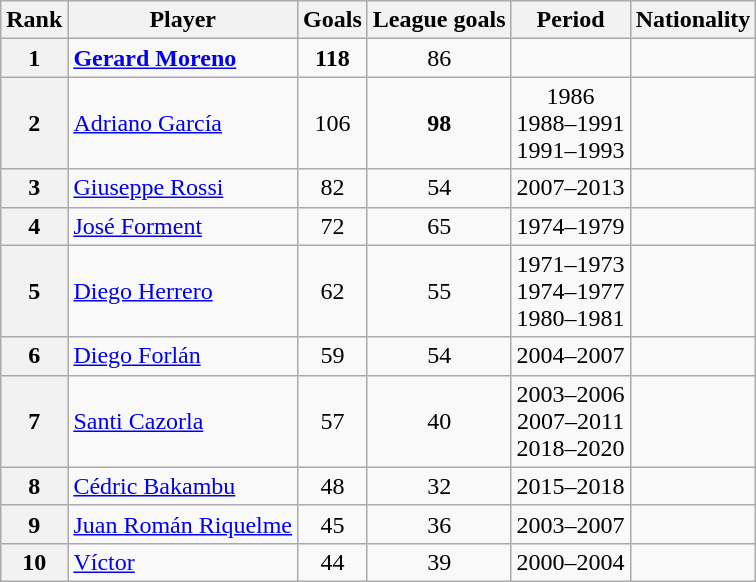<table class="wikitable" style="text-align:center;">
<tr>
<th>Rank</th>
<th>Player</th>
<th>Goals</th>
<th>League goals</th>
<th>Period</th>
<th>Nationality</th>
</tr>
<tr>
<th>1</th>
<td align="left"><strong><a href='#'>Gerard Moreno</a></strong></td>
<td><strong>118</strong></td>
<td>86</td>
<td></td>
<td></td>
</tr>
<tr>
<th>2</th>
<td align="left"><a href='#'>Adriano García</a></td>
<td>106</td>
<td><strong>98</strong></td>
<td>1986<br>1988–1991<br>1991–1993</td>
<td></td>
</tr>
<tr>
<th>3</th>
<td align="left"><a href='#'>Giuseppe Rossi</a></td>
<td>82</td>
<td>54</td>
<td>2007–2013</td>
<td></td>
</tr>
<tr>
<th>4</th>
<td align="left"><a href='#'>José Forment</a></td>
<td>72</td>
<td>65</td>
<td>1974–1979</td>
<td></td>
</tr>
<tr>
<th>5</th>
<td align="left"><a href='#'>Diego Herrero</a></td>
<td>62</td>
<td>55</td>
<td>1971–1973<br>1974–1977<br>1980–1981</td>
<td></td>
</tr>
<tr>
<th>6</th>
<td align="left"><a href='#'>Diego Forlán</a></td>
<td>59</td>
<td>54</td>
<td>2004–2007</td>
<td></td>
</tr>
<tr>
<th>7</th>
<td align="left"><a href='#'>Santi Cazorla</a></td>
<td>57</td>
<td>40</td>
<td>2003–2006<br>2007–2011<br>2018–2020</td>
<td></td>
</tr>
<tr>
<th>8</th>
<td align="left"><a href='#'>Cédric Bakambu</a></td>
<td>48</td>
<td>32</td>
<td>2015–2018</td>
<td></td>
</tr>
<tr>
<th>9</th>
<td align="left"><a href='#'>Juan Román Riquelme</a></td>
<td>45</td>
<td>36</td>
<td>2003–2007</td>
<td></td>
</tr>
<tr>
<th>10</th>
<td align="left"><a href='#'>Víctor</a></td>
<td>44</td>
<td>39</td>
<td>2000–2004</td>
<td></td>
</tr>
</table>
